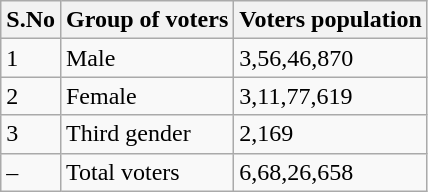<table class="wikitable" |>
<tr>
<th>S.No</th>
<th>Group of voters</th>
<th>Voters population</th>
</tr>
<tr>
<td>1</td>
<td>Male</td>
<td>3,56,46,870</td>
</tr>
<tr>
<td>2</td>
<td>Female</td>
<td>3,11,77,619</td>
</tr>
<tr>
<td>3</td>
<td>Third gender</td>
<td>2,169</td>
</tr>
<tr>
<td>–</td>
<td>Total voters</td>
<td>6,68,26,658</td>
</tr>
</table>
